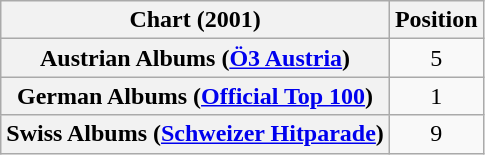<table class="wikitable plainrowheaders sortable" style="text-align:center">
<tr>
<th scope="col">Chart (2001)</th>
<th scope="col">Position</th>
</tr>
<tr>
<th scope="row">Austrian Albums (<a href='#'>Ö3 Austria</a>)</th>
<td>5</td>
</tr>
<tr>
<th scope="row">German Albums (<a href='#'>Official Top 100</a>)</th>
<td>1</td>
</tr>
<tr>
<th scope="row">Swiss Albums (<a href='#'>Schweizer Hitparade</a>)</th>
<td>9</td>
</tr>
</table>
